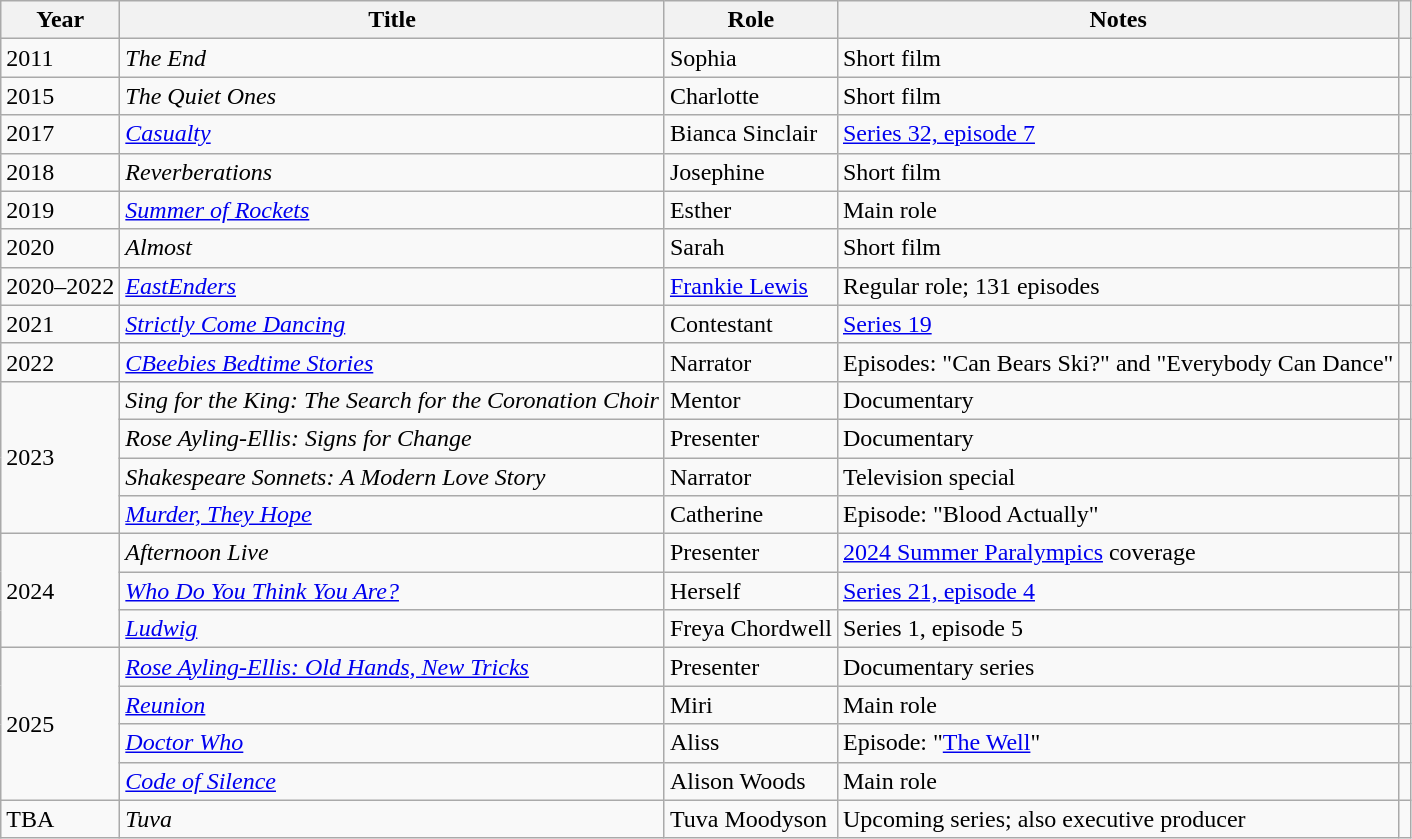<table class="wikitable">
<tr>
<th>Year</th>
<th>Title</th>
<th>Role</th>
<th>Notes</th>
<th></th>
</tr>
<tr>
<td>2011</td>
<td><em>The End</em></td>
<td>Sophia</td>
<td>Short film</td>
<td style="text-align:center;"></td>
</tr>
<tr>
<td>2015</td>
<td><em>The Quiet Ones</em></td>
<td>Charlotte</td>
<td>Short film</td>
<td style="text-align:center;"></td>
</tr>
<tr>
<td>2017</td>
<td><em><a href='#'>Casualty</a></em></td>
<td>Bianca Sinclair</td>
<td><a href='#'>Series 32, episode 7</a></td>
<td style="text-align:center;"></td>
</tr>
<tr>
<td>2018</td>
<td><em>Reverberations</em></td>
<td>Josephine</td>
<td>Short film</td>
<td style="text-align:center;"></td>
</tr>
<tr>
<td>2019</td>
<td><em><a href='#'>Summer of Rockets</a></em></td>
<td>Esther</td>
<td>Main role</td>
<td style="text-align:center;"></td>
</tr>
<tr>
<td>2020</td>
<td><em>Almost</em></td>
<td>Sarah</td>
<td>Short film</td>
<td style="text-align:center;"></td>
</tr>
<tr>
<td>2020–2022</td>
<td><em><a href='#'>EastEnders</a></em></td>
<td><a href='#'>Frankie Lewis</a></td>
<td>Regular role; 131 episodes</td>
<td style="text-align:center;"></td>
</tr>
<tr>
<td>2021</td>
<td><em><a href='#'>Strictly Come Dancing</a></em></td>
<td>Contestant</td>
<td><a href='#'>Series 19</a></td>
<td style="text-align:center;"></td>
</tr>
<tr>
<td>2022</td>
<td><em><a href='#'>CBeebies Bedtime Stories</a></em></td>
<td>Narrator</td>
<td>Episodes: "Can Bears Ski?" and "Everybody Can Dance"</td>
<td style="text-align:center;"></td>
</tr>
<tr>
<td rowspan="4">2023</td>
<td><em>Sing for the King: The Search for the Coronation Choir</em></td>
<td>Mentor</td>
<td>Documentary</td>
<td style="text-align:center;"></td>
</tr>
<tr>
<td><em>Rose Ayling-Ellis: Signs for Change</em></td>
<td>Presenter</td>
<td>Documentary</td>
<td style="text-align:center;"></td>
</tr>
<tr>
<td><em>Shakespeare Sonnets: A Modern Love Story</em></td>
<td>Narrator</td>
<td>Television special</td>
<td style="text-align:center;"></td>
</tr>
<tr>
<td><em><a href='#'>Murder, They Hope</a></em></td>
<td>Catherine</td>
<td>Episode: "Blood Actually"</td>
<td style="text-align:center;"></td>
</tr>
<tr>
<td rowspan="3">2024</td>
<td><em>Afternoon Live</em></td>
<td>Presenter</td>
<td><a href='#'>2024 Summer Paralympics</a> coverage</td>
<td style="text-align:center;"></td>
</tr>
<tr>
<td><em><a href='#'>Who Do You Think You Are?</a></em></td>
<td>Herself</td>
<td><a href='#'>Series 21, episode 4</a></td>
<td style="text-align:center;"></td>
</tr>
<tr>
<td><em><a href='#'>Ludwig</a></em></td>
<td>Freya Chordwell</td>
<td>Series 1, episode 5</td>
<td style="text-align:center;"></td>
</tr>
<tr>
<td rowspan="4">2025</td>
<td><em><a href='#'>Rose Ayling-Ellis: Old Hands, New Tricks</a></em></td>
<td>Presenter</td>
<td>Documentary series</td>
<td style="text-align:center;"></td>
</tr>
<tr>
<td><em><a href='#'>Reunion</a></em></td>
<td>Miri</td>
<td>Main role</td>
<td style="text-align:center;"></td>
</tr>
<tr>
<td><em><a href='#'>Doctor Who</a></em></td>
<td>Aliss</td>
<td>Episode: "<a href='#'>The Well</a>"</td>
<td style="text-align:center;"></td>
</tr>
<tr>
<td><em><a href='#'>Code of Silence</a></em></td>
<td>Alison Woods</td>
<td>Main role</td>
<td style="text-align:center;"></td>
</tr>
<tr>
<td>TBA</td>
<td><em>Tuva</em></td>
<td>Tuva Moodyson</td>
<td>Upcoming series; also executive producer</td>
<td style="text-align:center;"></td>
</tr>
</table>
